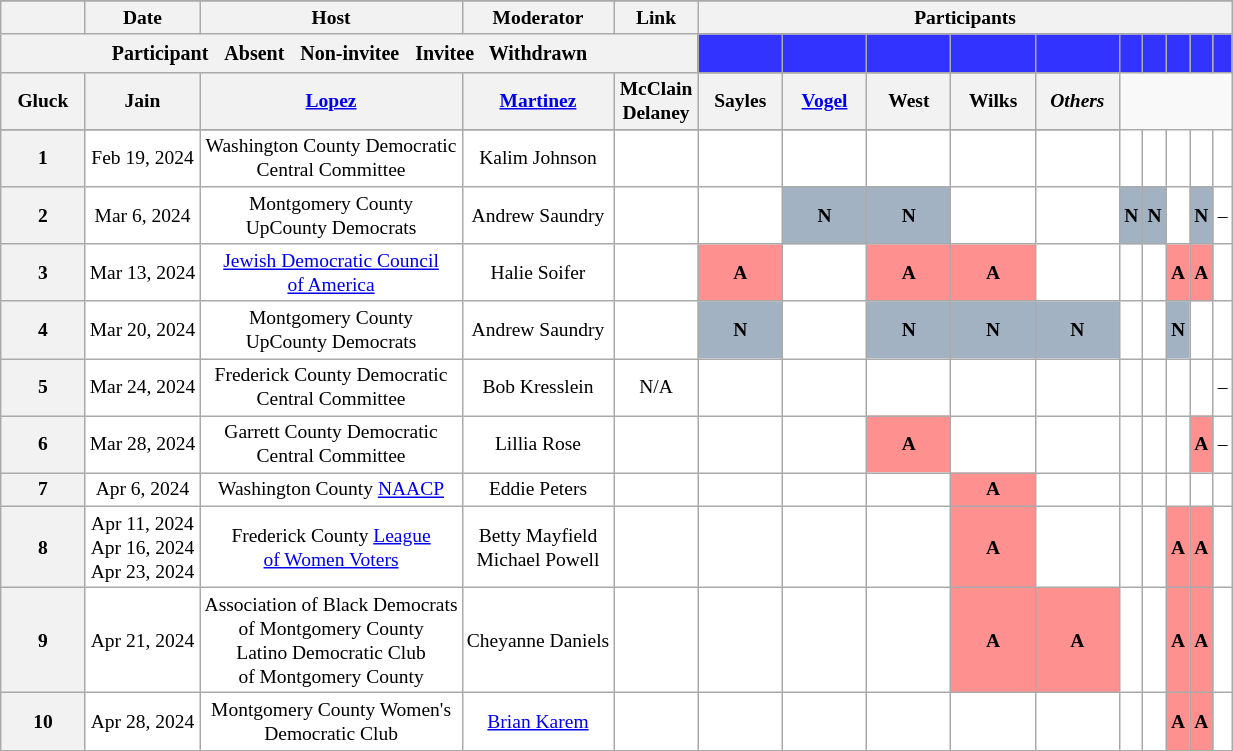<table class="wikitable mw-collapsible" style="text-align:center;">
<tr>
</tr>
<tr style="font-size:small;">
<th scope="col"></th>
<th scope="col">Date</th>
<th scope="col">Host</th>
<th scope="col">Moderator</th>
<th scope="col">Link</th>
<th scope="col" colspan="10">Participants</th>
</tr>
<tr>
<th colspan="5" rowspan="2"> <small>Participant  </small> <small>Absent  </small> <small>Non-invitee  </small> <small>Invitee   Withdrawn</small></th>
<th scope="col" style="background:#3333FF;"></th>
<th scope="col" style="background:#3333FF;"></th>
<th scope="col" style="background:#3333FF;"></th>
<th scope="col" style="background:#3333FF;"></th>
<th scope="col" style="background:#3333FF;"></th>
<th scope="col" style="background:#3333FF;"></th>
<th scope="col" style="background:#3333FF;"></th>
<th scope="col" style="background:#3333FF;"></th>
<th scope="col" style="background:#3333FF;"></th>
<th scope="col" style="background:#3333FF;"></th>
</tr>
<tr>
</tr>
<tr style="font-size:small;">
<th scope="col" style="width:50px;">Gluck</th>
<th scope="col" style="width:50px;">Jain</th>
<th scope="col" style="width:50px;"><a href='#'>Lopez</a></th>
<th scope="col" style="width:50px;"><a href='#'>Martinez</a></th>
<th scope="col" style="width:50px;">McClain<br>Delaney</th>
<th scope="col" style="width:50px;">Sayles</th>
<th scope="col" style="width:50px;"><a href='#'>Vogel</a></th>
<th scope="col" style="width:50px;">West</th>
<th scope="col" style="width:50px;">Wilks</th>
<th scope="col" style="width:50px;"><em>Others</em></th>
</tr>
<tr>
</tr>
<tr style="background:#FFFFFF;font-size:small;">
<th scope="row">1</th>
<td style="white-space:nowrap;">Feb 19, 2024</td>
<td style="white-space:nowrap;">Washington County Democratic<br>Central Committee</td>
<td style="white-space:nowrap;">Kalim Johnson</td>
<td style="white-space:nowrap;"></td>
<td></td>
<td></td>
<td></td>
<td></td>
<td></td>
<td></td>
<td></td>
<td></td>
<td></td>
<td></td>
</tr>
<tr style="background:#FFFFFF;font-size:small;">
<th scope="row">2</th>
<td style="white-space:nowrap;">Mar 6, 2024</td>
<td style="white-space:nowrap;">Montgomery County<br>UpCounty Democrats</td>
<td style="white-space:nowrap;">Andrew Saundry</td>
<td style="white-space:nowrap;"></td>
<td></td>
<td style="background:#A2B2C2; color:black; text-align:center;"><strong>N</strong></td>
<td style="background:#A2B2C2; color:black; text-align:center;"><strong>N</strong></td>
<td></td>
<td></td>
<td style="background:#A2B2C2; color:black; text-align:center;"><strong>N</strong></td>
<td style="background:#A2B2C2; color:black; text-align:center;"><strong>N</strong></td>
<td></td>
<td style="background:#A2B2C2; color:black; text-align:center;"><strong>N</strong></td>
<td>–</td>
</tr>
<tr style="background:#FFFFFF;font-size:small;">
<th scope="row">3</th>
<td style="white-space:nowrap;">Mar 13, 2024</td>
<td style="white-space:nowrap;"><a href='#'>Jewish Democratic Council<br>of America</a></td>
<td style="white-space:nowrap;">Halie Soifer</td>
<td style="white-space:nowrap;"></td>
<td style="background:#ff9090; color:black; text-align:center;"><strong>A</strong></td>
<td></td>
<td style="background:#ff9090; color:black; text-align:center;"><strong>A</strong></td>
<td style="background:#ff9090; color:black; text-align:center;"><strong>A</strong></td>
<td></td>
<td></td>
<td></td>
<td style="background:#ff9090; color:black; text-align:center;"><strong>A</strong></td>
<td style="background:#ff9090; color:black; text-align:center;"><strong>A</strong></td>
<td></td>
</tr>
<tr style="background:#FFFFFF;font-size:small;">
<th scope="row">4</th>
<td style="white-space:nowrap;">Mar 20, 2024</td>
<td style="white-space:nowrap;">Montgomery County<br>UpCounty Democrats</td>
<td style="white-space:nowrap;">Andrew Saundry</td>
<td style="white-space:nowrap;"></td>
<td style="background:#A2B2C2; color:black; text-align:center;"><strong>N</strong></td>
<td></td>
<td style="background:#A2B2C2; color:black; text-align:center;"><strong>N</strong></td>
<td style="background:#A2B2C2; color:black; text-align:center;"><strong>N</strong></td>
<td style="background:#A2B2C2; color:black; text-align:center;"><strong>N</strong></td>
<td></td>
<td></td>
<td style="background:#A2B2C2; color:black; text-align:center;"><strong>N</strong></td>
<td></td>
<td></td>
</tr>
<tr style="background:#FFFFFF;font-size:small;">
<th scope="row">5</th>
<td style="white-space:nowrap;">Mar 24, 2024</td>
<td style="white-space:nowrap;">Frederick County Democratic<br>Central Committee</td>
<td style="white-space:nowrap;">Bob Kresslein</td>
<td style="white-space:nowrap;">N/A</td>
<td></td>
<td></td>
<td></td>
<td></td>
<td></td>
<td></td>
<td></td>
<td></td>
<td></td>
<td>–</td>
</tr>
<tr style="background:#FFFFFF;font-size:small;">
<th scope="row">6</th>
<td style="white-space:nowrap;">Mar 28, 2024</td>
<td style="white-space:nowrap;">Garrett County Democratic<br>Central Committee</td>
<td style="white-space:nowrap;">Lillia Rose</td>
<td style="white-space:nowrap;"></td>
<td></td>
<td></td>
<td style="background:#ff9090; color:black; text-align:center;"><strong>A</strong></td>
<td></td>
<td></td>
<td></td>
<td></td>
<td></td>
<td style="background:#ff9090; color:black; text-align:center;"><strong>A</strong></td>
<td>–</td>
</tr>
<tr style="background:#FFFFFF;font-size:small;">
<th scope="row">7</th>
<td style="white-space:nowrap;">Apr 6, 2024</td>
<td style="white-space:nowrap;">Washington County <a href='#'>NAACP</a></td>
<td style="white-space:nowrap;">Eddie Peters</td>
<td style="white-space:nowrap;"></td>
<td></td>
<td></td>
<td></td>
<td style="background:#ff9090; color:black; text-align:center;"><strong>A</strong></td>
<td></td>
<td></td>
<td></td>
<td></td>
<td></td>
<td></td>
</tr>
<tr style="background:#FFFFFF;font-size:small;">
<th scope="row">8</th>
<td style="white-space:nowrap;">Apr 11, 2024<br>Apr 16, 2024<br>Apr 23, 2024</td>
<td style="white-space:nowrap;">Frederick County <a href='#'>League<br>of Women Voters</a></td>
<td style="white-space:nowrap;">Betty Mayfield<br>Michael Powell</td>
<td style="white-space:nowrap;"><br><br></td>
<td></td>
<td></td>
<td></td>
<td style="background:#ff9090; color:black; text-align:center;"><strong>A</strong></td>
<td></td>
<td></td>
<td></td>
<td style="background:#ff9090; color:black; text-align:center;"><strong>A</strong></td>
<td style="background:#ff9090; color:black; text-align:center;"><strong>A</strong></td>
<td></td>
</tr>
<tr style="background:#FFFFFF;font-size:small;">
<th scope="row">9</th>
<td style="white-space:nowrap;">Apr 21, 2024</td>
<td style="white-space:nowrap;">Association of Black Democrats<br>of Montgomery County<br>Latino Democratic Club<br>of Montgomery County</td>
<td style="white-space:nowrap;">Cheyanne Daniels</td>
<td style="white-space:nowrap;"></td>
<td></td>
<td></td>
<td></td>
<td style="background:#ff9090; color:black; text-align:center;"><strong>A</strong></td>
<td style="background:#ff9090; color:black; text-align:center;"><strong>A</strong></td>
<td></td>
<td></td>
<td style="background:#ff9090; color:black; text-align:center;"><strong>A</strong></td>
<td style="background:#ff9090; color:black; text-align:center;"><strong>A</strong></td>
<td></td>
</tr>
<tr style="background:#FFFFFF;font-size:small;">
<th scope="row">10</th>
<td style="white-space:nowrap;">Apr 28, 2024</td>
<td style="white-space:nowrap;">Montgomery County Women's<br>Democratic Club</td>
<td style="white-space:nowrap;"><a href='#'>Brian Karem</a></td>
<td style="white-space:nowrap;"></td>
<td></td>
<td></td>
<td></td>
<td></td>
<td></td>
<td></td>
<td></td>
<td style="background:#ff9090; color:black; text-align:center;"><strong>A</strong></td>
<td style="background:#ff9090; color:black; text-align:center;"><strong>A</strong></td>
<td></td>
</tr>
</table>
